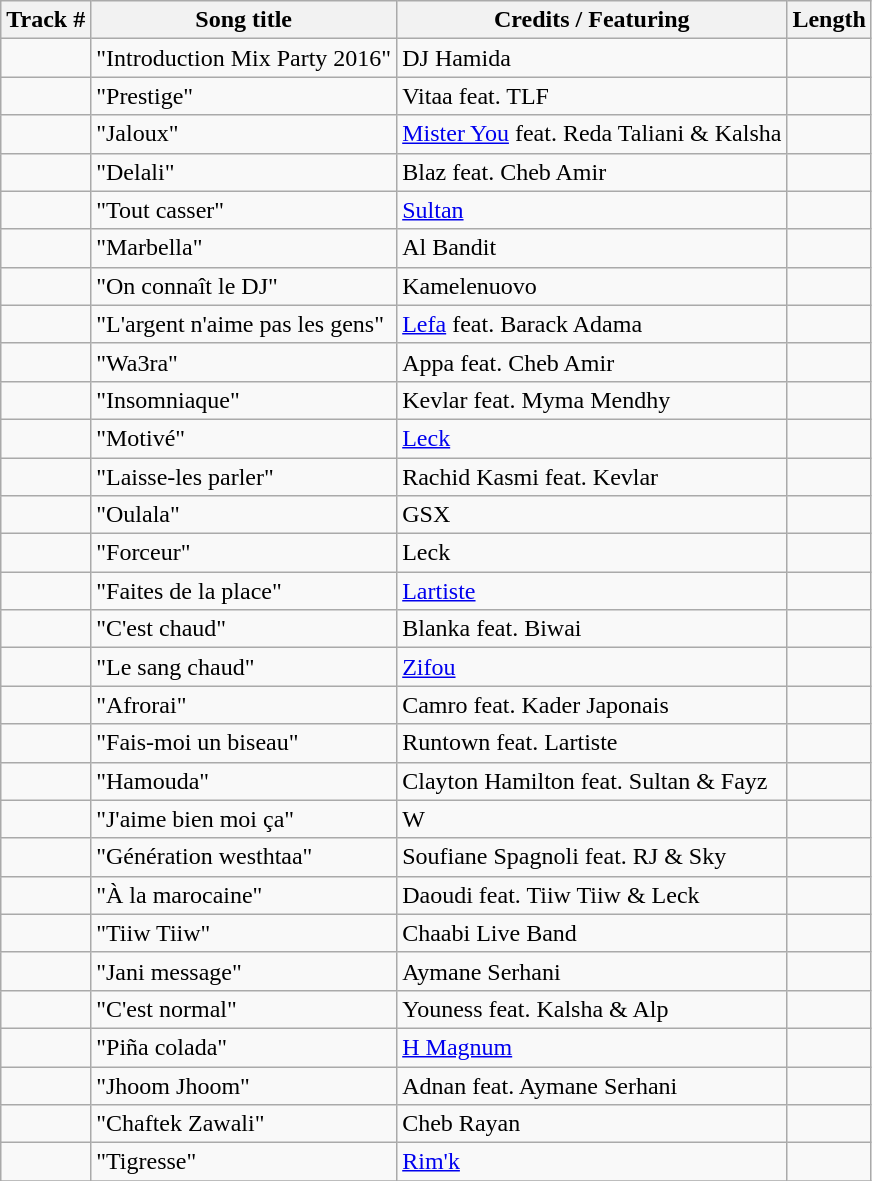<table class="wikitable">
<tr>
<th>Track #</th>
<th><strong>Song title</strong></th>
<th><strong>Credits / Featuring</strong></th>
<th>Length</th>
</tr>
<tr>
<td></td>
<td>"Introduction Mix Party 2016"</td>
<td>DJ Hamida</td>
<td></td>
</tr>
<tr>
<td></td>
<td>"Prestige"</td>
<td>Vitaa feat. TLF</td>
<td></td>
</tr>
<tr>
<td></td>
<td>"Jaloux"</td>
<td><a href='#'>Mister You</a> feat. Reda Taliani & Kalsha</td>
<td></td>
</tr>
<tr>
<td></td>
<td>"Delali"</td>
<td>Blaz feat. Cheb Amir</td>
<td></td>
</tr>
<tr>
<td></td>
<td>"Tout casser"</td>
<td><a href='#'>Sultan</a></td>
<td></td>
</tr>
<tr>
<td></td>
<td>"Marbella"</td>
<td>Al Bandit</td>
<td></td>
</tr>
<tr>
<td></td>
<td>"On connaît le DJ"</td>
<td>Kamelenuovo</td>
<td></td>
</tr>
<tr>
<td></td>
<td>"L'argent n'aime pas les gens"</td>
<td><a href='#'>Lefa</a> feat. Barack Adama</td>
<td></td>
</tr>
<tr>
<td></td>
<td>"Wa3ra"</td>
<td>Appa feat. Cheb Amir</td>
<td></td>
</tr>
<tr>
<td></td>
<td>"Insomniaque"</td>
<td>Kevlar feat. Myma Mendhy</td>
<td></td>
</tr>
<tr>
<td></td>
<td>"Motivé"</td>
<td><a href='#'>Leck</a></td>
<td></td>
</tr>
<tr>
<td></td>
<td>"Laisse-les parler"</td>
<td>Rachid Kasmi feat. Kevlar</td>
<td></td>
</tr>
<tr>
<td></td>
<td>"Oulala"</td>
<td>GSX</td>
<td></td>
</tr>
<tr>
<td></td>
<td>"Forceur"</td>
<td>Leck</td>
<td></td>
</tr>
<tr>
<td></td>
<td>"Faites de la place"</td>
<td><a href='#'>Lartiste</a></td>
<td></td>
</tr>
<tr>
<td></td>
<td>"C'est chaud"</td>
<td>Blanka feat. Biwai</td>
<td></td>
</tr>
<tr>
<td></td>
<td>"Le sang chaud"</td>
<td><a href='#'>Zifou</a></td>
<td></td>
</tr>
<tr>
<td></td>
<td>"Afrorai"</td>
<td>Camro feat. Kader Japonais</td>
<td></td>
</tr>
<tr>
<td></td>
<td>"Fais-moi un biseau"</td>
<td>Runtown feat. Lartiste</td>
<td></td>
</tr>
<tr>
<td></td>
<td>"Hamouda"</td>
<td>Clayton Hamilton feat. Sultan & Fayz</td>
<td></td>
</tr>
<tr>
<td></td>
<td>"J'aime bien moi ça"</td>
<td>W</td>
<td></td>
</tr>
<tr>
<td></td>
<td>"Génération westhtaa"</td>
<td>Soufiane Spagnoli feat. RJ & Sky</td>
<td></td>
</tr>
<tr>
<td></td>
<td>"À la marocaine"</td>
<td>Daoudi feat. Tiiw Tiiw & Leck</td>
<td></td>
</tr>
<tr>
<td></td>
<td>"Tiiw Tiiw"</td>
<td>Chaabi Live Band</td>
<td></td>
</tr>
<tr>
<td></td>
<td>"Jani message"</td>
<td>Aymane Serhani</td>
<td></td>
</tr>
<tr>
<td></td>
<td>"C'est normal"</td>
<td>Youness feat. Kalsha & Alp</td>
<td></td>
</tr>
<tr>
<td></td>
<td>"Piña colada"</td>
<td><a href='#'>H Magnum</a></td>
<td></td>
</tr>
<tr>
<td></td>
<td>"Jhoom Jhoom"</td>
<td>Adnan feat. Aymane Serhani</td>
<td></td>
</tr>
<tr>
<td></td>
<td>"Chaftek Zawali"</td>
<td>Cheb Rayan</td>
<td></td>
</tr>
<tr>
<td></td>
<td>"Tigresse"</td>
<td><a href='#'>Rim'k</a></td>
<td></td>
</tr>
<tr>
</tr>
</table>
